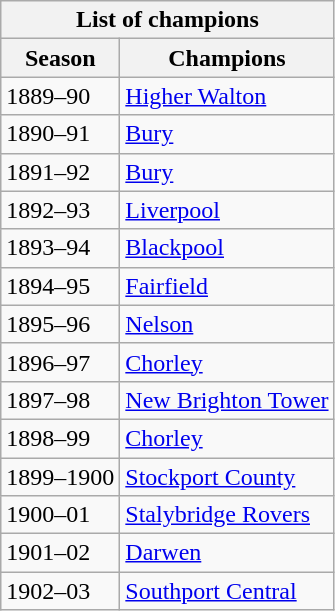<table class=wikitable>
<tr>
<th colspan=2>List of champions</th>
</tr>
<tr>
<th>Season</th>
<th>Champions</th>
</tr>
<tr>
<td>1889–90</td>
<td><a href='#'>Higher Walton</a></td>
</tr>
<tr>
<td>1890–91</td>
<td><a href='#'>Bury</a></td>
</tr>
<tr>
<td>1891–92</td>
<td><a href='#'>Bury</a></td>
</tr>
<tr>
<td>1892–93</td>
<td><a href='#'>Liverpool</a></td>
</tr>
<tr>
<td>1893–94</td>
<td><a href='#'>Blackpool</a></td>
</tr>
<tr>
<td>1894–95</td>
<td><a href='#'>Fairfield</a></td>
</tr>
<tr>
<td>1895–96</td>
<td><a href='#'>Nelson</a></td>
</tr>
<tr>
<td>1896–97</td>
<td><a href='#'>Chorley</a></td>
</tr>
<tr>
<td>1897–98</td>
<td><a href='#'>New Brighton Tower</a></td>
</tr>
<tr>
<td>1898–99</td>
<td><a href='#'>Chorley</a></td>
</tr>
<tr>
<td>1899–1900</td>
<td><a href='#'>Stockport County</a></td>
</tr>
<tr>
<td>1900–01</td>
<td><a href='#'>Stalybridge Rovers</a></td>
</tr>
<tr>
<td>1901–02</td>
<td><a href='#'>Darwen</a></td>
</tr>
<tr>
<td>1902–03</td>
<td><a href='#'>Southport Central</a></td>
</tr>
</table>
